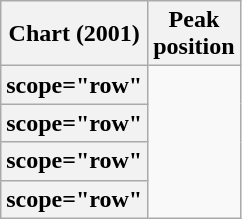<table class="wikitable sortable plainrowheaders">
<tr>
<th scope="col">Chart (2001)</th>
<th scope="col">Peak<br>position</th>
</tr>
<tr>
<th>scope="row" </th>
</tr>
<tr>
<th>scope="row" </th>
</tr>
<tr>
<th>scope="row" </th>
</tr>
<tr>
<th>scope="row" </th>
</tr>
</table>
